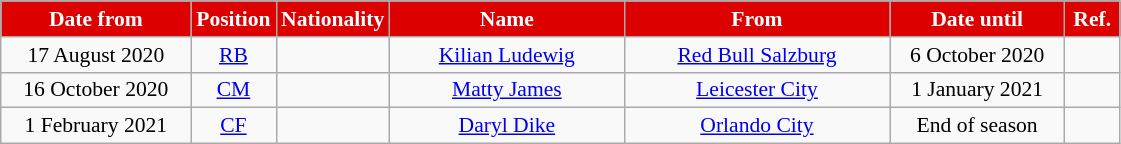<table class="wikitable"  style="text-align:center; font-size:90%; ">
<tr>
<th style="background:#dd0000; color:white; width:120px;">Date from</th>
<th style="background:#dd0000; color:white; width:50px;">Position</th>
<th style="background:#dd0000; color:white; width:50px;">Nationality</th>
<th style="background:#dd0000; color:white; width:150px;">Name</th>
<th style="background:#dd0000; color:white; width:170px;">From</th>
<th style="background:#dd0000; color:white; width:110px;">Date until</th>
<th style="background:#dd0000; color:white; width:30px;">Ref.</th>
</tr>
<tr>
<td>17 August 2020</td>
<td><a href='#'>RB</a></td>
<td></td>
<td><a href='#'>Kilian Ludewig</a></td>
<td> <a href='#'>Red Bull Salzburg</a></td>
<td>6 October 2020</td>
<td></td>
</tr>
<tr>
<td>16 October 2020</td>
<td><a href='#'>CM</a></td>
<td></td>
<td><a href='#'>Matty James</a></td>
<td> <a href='#'>Leicester City</a></td>
<td>1 January 2021</td>
<td></td>
</tr>
<tr>
<td>1 February 2021</td>
<td><a href='#'>CF</a></td>
<td></td>
<td><a href='#'>Daryl Dike</a></td>
<td> <a href='#'>Orlando City</a></td>
<td>End of season</td>
<td></td>
</tr>
</table>
